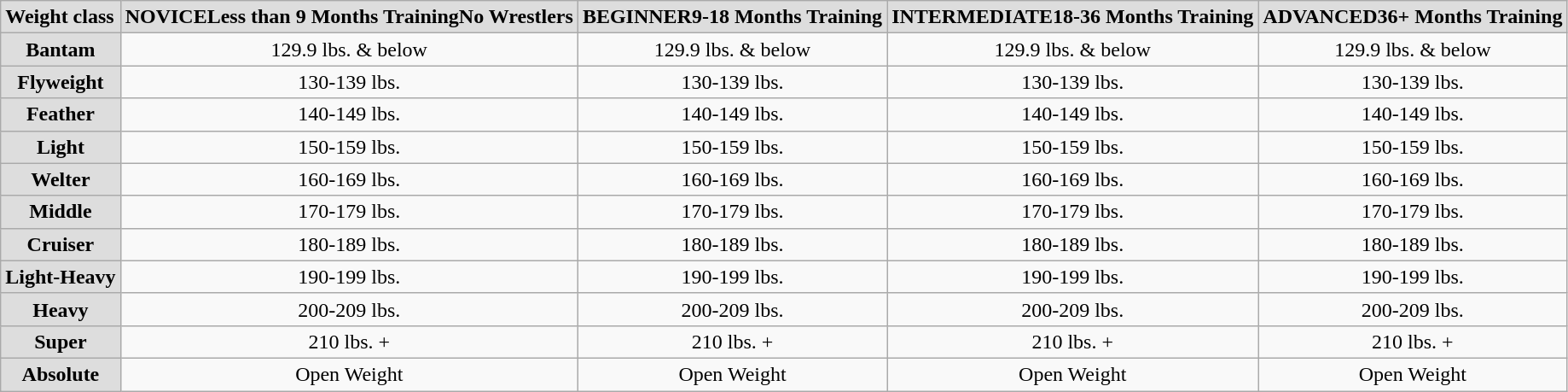<table class="wikitable">
<tr>
<td bgcolor="dddddd"><strong>Weight class</strong></td>
<td bgcolor="dddddd" align="center"><strong>NOVICELess than 9 Months TrainingNo Wrestlers</strong></td>
<td bgcolor="dddddd" align="center"><strong>BEGINNER9-18 Months Training</strong></td>
<td bgcolor="dddddd" align="center"><strong>INTERMEDIATE18-36 Months Training</strong></td>
<td bgcolor="dddddd" align="center"><strong>ADVANCED36+ Months Training</strong></td>
</tr>
<tr>
<td bgcolor="dddddd" align="center"><strong>Bantam</strong></td>
<td align="center">129.9 lbs. & below</td>
<td align="center">129.9 lbs. & below</td>
<td align="center">129.9 lbs. & below</td>
<td align="center">129.9 lbs. & below</td>
</tr>
<tr>
<td bgcolor="dddddd" align="center"><strong>Flyweight</strong></td>
<td align="center">130-139 lbs.</td>
<td align="center">130-139 lbs.</td>
<td align="center">130-139 lbs.</td>
<td align="center">130-139 lbs.</td>
</tr>
<tr>
<td bgcolor="dddddd" align="center"><strong>Feather</strong></td>
<td align="center">140-149 lbs.</td>
<td align="center">140-149 lbs.</td>
<td align="center">140-149 lbs.</td>
<td align="center">140-149 lbs.</td>
</tr>
<tr>
<td bgcolor="dddddd" align="center"><strong>Light</strong></td>
<td align="center">150-159 lbs.</td>
<td align="center">150-159 lbs.</td>
<td align="center">150-159 lbs.</td>
<td align="center">150-159 lbs.</td>
</tr>
<tr>
<td bgcolor="dddddd" align="center"><strong>Welter</strong></td>
<td align="center">160-169 lbs.</td>
<td align="center">160-169 lbs.</td>
<td align="center">160-169 lbs.</td>
<td align="center">160-169 lbs.</td>
</tr>
<tr>
<td bgcolor="dddddd" align="center"><strong>Middle</strong></td>
<td align="center">170-179 lbs.</td>
<td align="center">170-179 lbs.</td>
<td align="center">170-179 lbs.</td>
<td align="center">170-179 lbs.</td>
</tr>
<tr>
<td bgcolor="dddddd" align="center"><strong>Cruiser</strong></td>
<td align="center">180-189 lbs.</td>
<td align="center">180-189 lbs.</td>
<td align="center">180-189 lbs.</td>
<td align="center">180-189 lbs.</td>
</tr>
<tr>
<td bgcolor="dddddd" align="center"><strong>Light-Heavy</strong></td>
<td align="center">190-199 lbs.</td>
<td align="center">190-199 lbs.</td>
<td align="center">190-199 lbs.</td>
<td align="center">190-199 lbs.</td>
</tr>
<tr>
<td bgcolor="dddddd" align="center"><strong>Heavy</strong></td>
<td align="center">200-209 lbs.</td>
<td align="center">200-209 lbs.</td>
<td align="center">200-209 lbs.</td>
<td align="center">200-209 lbs.</td>
</tr>
<tr>
<td bgcolor="dddddd" align="center"><strong>Super</strong></td>
<td align="center">210 lbs. +</td>
<td align="center">210 lbs. +</td>
<td align="center">210 lbs. +</td>
<td align="center">210 lbs. +</td>
</tr>
<tr>
<td bgcolor="dddddd" align="center"><strong>Absolute</strong></td>
<td align="center">Open Weight</td>
<td align="center">Open Weight</td>
<td align="center">Open Weight</td>
<td align="center">Open Weight</td>
</tr>
</table>
